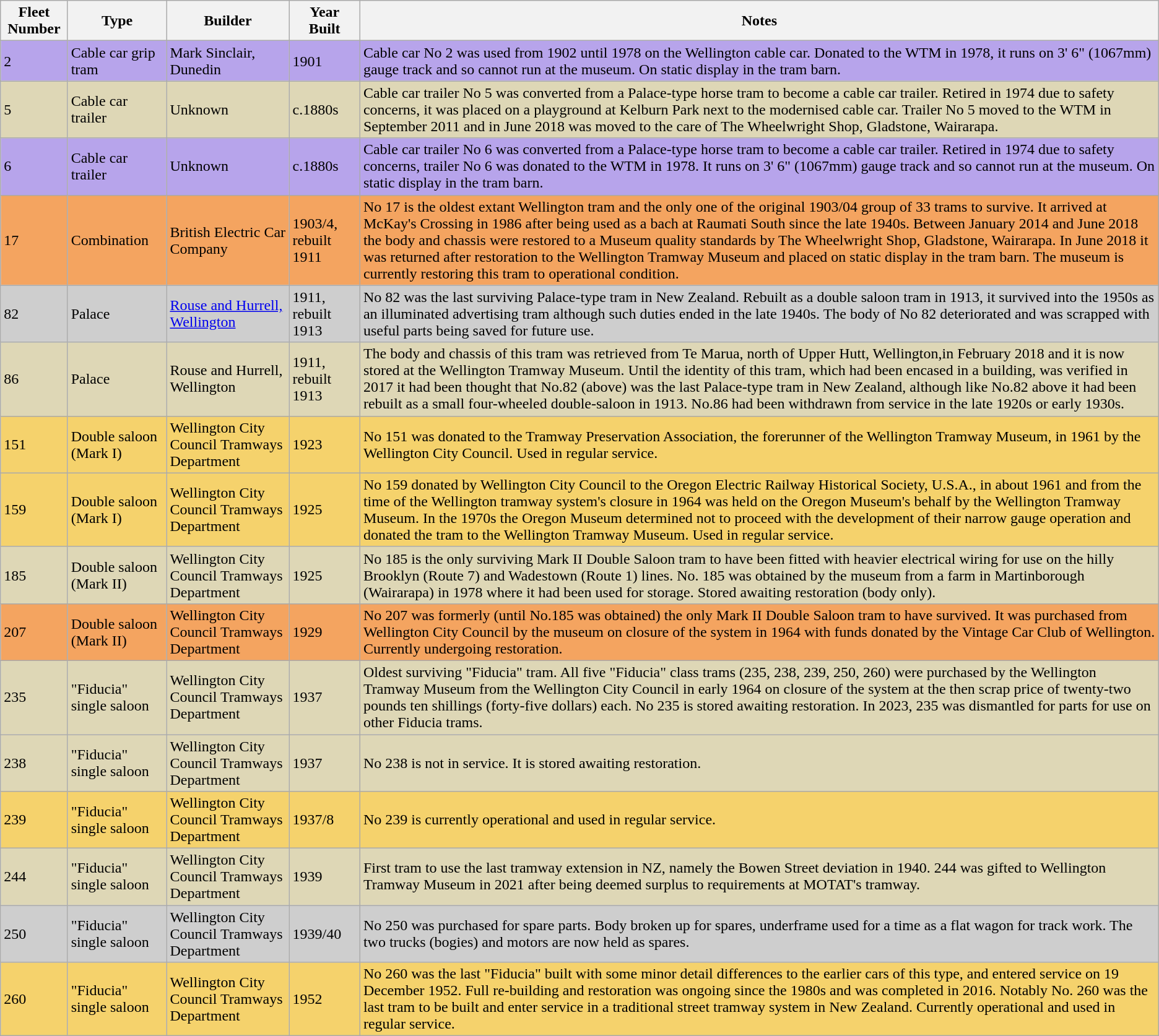<table class="sortable wikitable" border="1">
<tr>
<th>Fleet Number</th>
<th>Type</th>
<th>Builder</th>
<th>Year Built</th>
<th>Notes</th>
</tr>
<tr style="background:#B7A4EB;">
<td>2</td>
<td>Cable car grip tram</td>
<td>Mark Sinclair, Dunedin</td>
<td>1901</td>
<td>Cable car No 2 was used from 1902 until 1978 on the Wellington cable car. Donated to the WTM in 1978, it runs on 3' 6" (1067mm) gauge track and so cannot run at the museum. On static display in the tram barn.</td>
</tr>
<tr style="background:#DED7B6;">
<td>5</td>
<td>Cable car trailer</td>
<td>Unknown</td>
<td>c.1880s</td>
<td>Cable car trailer No 5 was converted from a Palace-type horse tram to become a cable car trailer. Retired in 1974 due to safety concerns, it was placed on a playground at Kelburn Park next to the modernised cable car. Trailer No 5 moved to the WTM in September 2011 and in June 2018 was moved to the care of The Wheelwright Shop, Gladstone, Wairarapa.</td>
</tr>
<tr style="background:#B7A4EB;">
<td>6</td>
<td>Cable car trailer</td>
<td>Unknown</td>
<td>c.1880s</td>
<td>Cable car trailer No 6 was converted from a Palace-type horse tram to become a cable car trailer. Retired in 1974 due to safety concerns, trailer No 6 was donated to the WTM in 1978. It runs on 3' 6" (1067mm) gauge track and so cannot run at the museum. On static display in the tram barn.</td>
</tr>
<tr style="background:#f4a460;">
<td>17</td>
<td>Combination</td>
<td>British Electric Car Company</td>
<td>1903/4, rebuilt 1911</td>
<td>No 17 is the oldest extant Wellington tram and the only one of the original 1903/04 group of 33 trams to survive. It arrived at McKay's Crossing in 1986 after being used as a bach at Raumati South since the late 1940s. Between January 2014 and June 2018 the body and chassis were restored to a Museum quality standards by The Wheelwright Shop, Gladstone, Wairarapa. In June 2018 it was returned after restoration to the Wellington Tramway Museum and placed on static display in the tram barn.  The museum is currently restoring this tram to operational condition.</td>
</tr>
<tr style="background:#cecece;">
<td>82</td>
<td>Palace</td>
<td><a href='#'>Rouse and Hurrell, Wellington</a></td>
<td>1911, rebuilt 1913</td>
<td>No 82 was the last surviving Palace-type tram in New Zealand. Rebuilt as a double saloon tram in 1913, it survived into the 1950s as an illuminated advertising tram although such duties ended in the late 1940s. The body of No 82 deteriorated and was scrapped with useful parts being saved for future use.</td>
</tr>
<tr style="background:#DED7B6;">
<td>86</td>
<td>Palace</td>
<td>Rouse and Hurrell, Wellington</td>
<td>1911, rebuilt 1913</td>
<td>The body and chassis of this tram was retrieved from Te Marua, north of Upper Hutt, Wellington,in February 2018 and it is now stored at the Wellington Tramway Museum. Until the identity of this tram, which had been encased in a building, was verified in 2017 it had been thought that No.82 (above) was the last Palace-type tram in New Zealand, although like No.82 above it had been rebuilt as a small four-wheeled double-saloon in 1913. No.86 had been withdrawn from service in the late 1920s or early 1930s.</td>
</tr>
<tr style="background:#F5D26C;">
<td>151</td>
<td>Double saloon (Mark I)</td>
<td>Wellington City Council Tramways Department</td>
<td>1923</td>
<td>No 151 was donated to the Tramway Preservation Association, the forerunner of the Wellington Tramway Museum, in 1961 by the Wellington City Council.  Used in regular service.</td>
</tr>
<tr style="background:#F5D26C;">
<td>159</td>
<td>Double saloon (Mark I)</td>
<td>Wellington City Council Tramways Department</td>
<td>1925</td>
<td>No 159 donated by Wellington City Council to the Oregon Electric Railway Historical Society, U.S.A., in about 1961 and from the time of the Wellington tramway system's closure in 1964 was held on the Oregon Museum's behalf by the Wellington Tramway Museum.  In the 1970s the Oregon Museum determined not to proceed with the development of their narrow gauge operation and donated the tram to the Wellington Tramway Museum.   Used in regular service.</td>
</tr>
<tr style="background:#DED7B6;">
<td>185</td>
<td>Double saloon (Mark II)</td>
<td>Wellington City Council Tramways Department</td>
<td>1925</td>
<td>No 185 is the only surviving Mark II Double Saloon tram to have been fitted with heavier electrical wiring for use on the hilly Brooklyn (Route 7) and Wadestown (Route 1) lines.  No. 185 was obtained by the museum from a farm in Martinborough (Wairarapa) in 1978 where it had been used for storage. Stored awaiting restoration (body only).</td>
</tr>
<tr style="background:#f4a460;">
<td>207</td>
<td>Double saloon (Mark II)</td>
<td>Wellington City Council Tramways Department</td>
<td>1929</td>
<td>No 207 was formerly (until No.185 was obtained) the only Mark II Double Saloon tram to have survived. It was purchased from Wellington City Council by the museum on closure of the system in 1964 with funds donated by the Vintage Car Club of Wellington. Currently undergoing restoration.</td>
</tr>
<tr style="background:#DED7B6;">
<td>235</td>
<td>"Fiducia" single saloon</td>
<td>Wellington City Council Tramways Department</td>
<td>1937</td>
<td>Oldest surviving "Fiducia" tram. All five "Fiducia" class trams (235, 238, 239, 250, 260) were purchased by the Wellington Tramway Museum from the Wellington City Council in early 1964 on closure of the system at the then scrap price of twenty-two pounds ten shillings (forty-five dollars) each. No 235 is stored awaiting restoration. In 2023, 235 was dismantled for parts for use on other Fiducia trams.</td>
</tr>
<tr style="background:#DED7B6;">
<td>238</td>
<td>"Fiducia" single saloon</td>
<td>Wellington City Council Tramways Department</td>
<td>1937</td>
<td>No 238 is not in service.  It is stored awaiting restoration.</td>
</tr>
<tr style="background:#F5D26C;">
<td>239</td>
<td>"Fiducia" single saloon</td>
<td>Wellington City Council Tramways Department</td>
<td>1937/8</td>
<td>No 239 is currently operational and used in regular service.</td>
</tr>
<tr style="background:#DED7B6;">
<td>244</td>
<td>"Fiducia" single saloon</td>
<td>Wellington City Council Tramways Department</td>
<td>1939</td>
<td>First tram to use the last tramway extension in NZ, namely the Bowen Street deviation in 1940. 244 was gifted to Wellington Tramway Museum in 2021 after being deemed surplus to requirements at MOTAT's tramway.</td>
</tr>
<tr style="background:#cecece;">
<td>250</td>
<td>"Fiducia" single saloon</td>
<td>Wellington City Council Tramways Department</td>
<td>1939/40</td>
<td>No 250 was purchased for spare parts. Body broken up for spares, underframe used for a time as a flat wagon for track work.  The two trucks (bogies) and motors are now held as spares.</td>
</tr>
<tr style="background:#f5D26C;">
<td>260</td>
<td>"Fiducia" single saloon</td>
<td>Wellington City Council Tramways Department</td>
<td>1952</td>
<td>No 260 was the last "Fiducia" built with some minor detail differences to the earlier cars of this type, and entered service on 19 December 1952. Full re-building and restoration was ongoing since the 1980s and was completed in 2016.  Notably No. 260 was the last tram to be built and enter service in a traditional street tramway system in New Zealand.  Currently operational and used in regular service.</td>
</tr>
</table>
